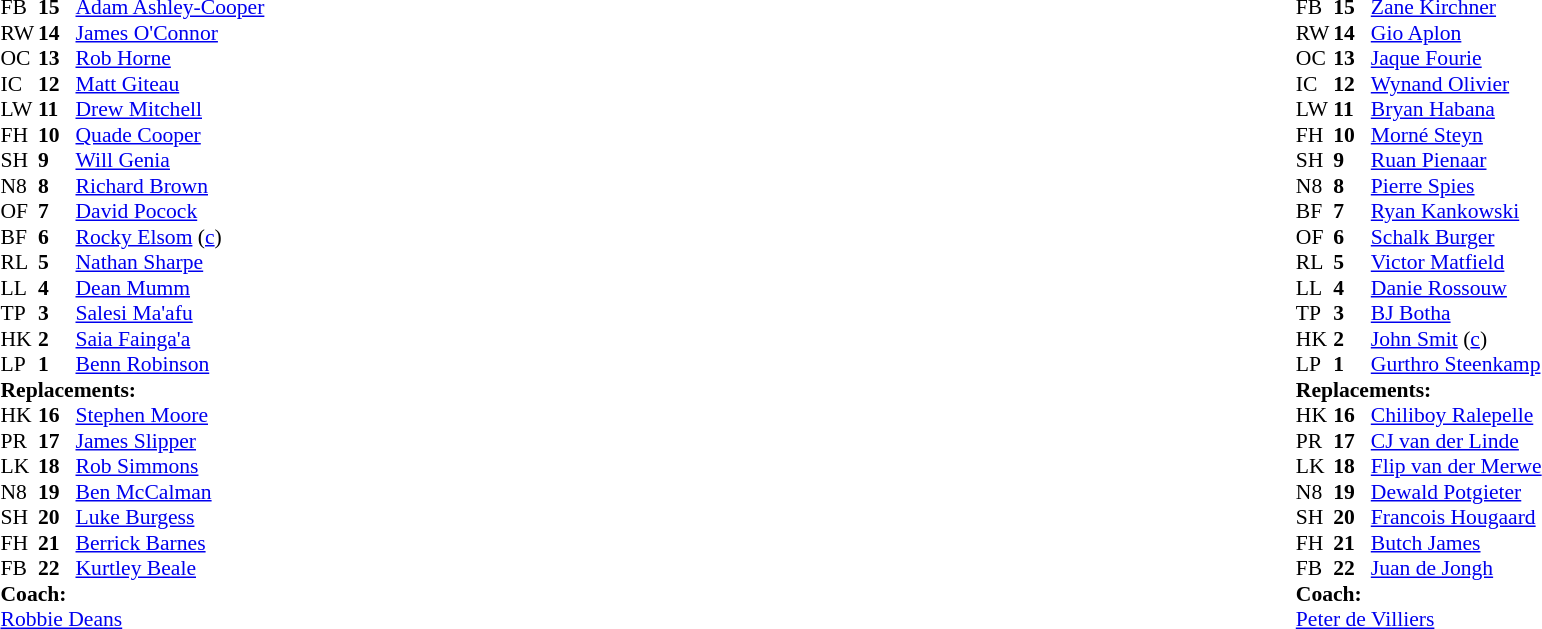<table style="width:100%">
<tr>
<td style="vertical-align:top;width:50%"><br><table style="font-size:90%" cellspacing="0" cellpadding="0">
<tr>
<th width="25"></th>
<th width="25"></th>
</tr>
<tr>
<td>FB</td>
<td><strong>15</strong></td>
<td><a href='#'>Adam Ashley-Cooper</a></td>
</tr>
<tr>
<td>RW</td>
<td><strong>14</strong></td>
<td><a href='#'>James O'Connor</a></td>
</tr>
<tr>
<td>OC</td>
<td><strong>13</strong></td>
<td><a href='#'>Rob Horne</a></td>
</tr>
<tr>
<td>IC</td>
<td><strong>12</strong></td>
<td><a href='#'>Matt Giteau</a></td>
<td></td>
<td></td>
</tr>
<tr>
<td>LW</td>
<td><strong>11</strong></td>
<td><a href='#'>Drew Mitchell</a></td>
</tr>
<tr>
<td>FH</td>
<td><strong>10</strong></td>
<td><a href='#'>Quade Cooper</a></td>
<td></td>
</tr>
<tr>
<td>SH</td>
<td><strong>9</strong></td>
<td><a href='#'>Will Genia</a></td>
</tr>
<tr>
<td>N8</td>
<td><strong>8</strong></td>
<td><a href='#'>Richard Brown</a></td>
<td></td>
<td></td>
</tr>
<tr>
<td>OF</td>
<td><strong>7</strong></td>
<td><a href='#'>David Pocock</a></td>
</tr>
<tr>
<td>BF</td>
<td><strong>6</strong></td>
<td><a href='#'>Rocky Elsom</a> (<a href='#'>c</a>)</td>
</tr>
<tr>
<td>RL</td>
<td><strong>5</strong></td>
<td><a href='#'>Nathan Sharpe</a></td>
</tr>
<tr>
<td>LL</td>
<td><strong>4</strong></td>
<td><a href='#'>Dean Mumm</a></td>
<td></td>
<td></td>
</tr>
<tr>
<td>TP</td>
<td><strong>3</strong></td>
<td><a href='#'>Salesi Ma'afu</a></td>
</tr>
<tr>
<td>HK</td>
<td><strong>2</strong></td>
<td><a href='#'>Saia Fainga'a</a></td>
<td></td>
<td></td>
</tr>
<tr>
<td>LP</td>
<td><strong>1</strong></td>
<td><a href='#'>Benn Robinson</a></td>
<td></td>
<td></td>
</tr>
<tr>
<td colspan=3><strong>Replacements:</strong></td>
</tr>
<tr>
<td>HK</td>
<td><strong>16</strong></td>
<td><a href='#'>Stephen Moore</a></td>
<td></td>
<td></td>
</tr>
<tr>
<td>PR</td>
<td><strong>17</strong></td>
<td><a href='#'>James Slipper</a></td>
<td></td>
<td></td>
</tr>
<tr>
<td>LK</td>
<td><strong>18</strong></td>
<td><a href='#'>Rob Simmons</a></td>
<td></td>
<td></td>
</tr>
<tr>
<td>N8</td>
<td><strong>19</strong></td>
<td><a href='#'>Ben McCalman</a></td>
<td></td>
<td></td>
</tr>
<tr>
<td>SH</td>
<td><strong>20</strong></td>
<td><a href='#'>Luke Burgess</a></td>
</tr>
<tr>
<td>FH</td>
<td><strong>21</strong></td>
<td><a href='#'>Berrick Barnes</a></td>
<td></td>
<td></td>
</tr>
<tr>
<td>FB</td>
<td><strong>22</strong></td>
<td><a href='#'>Kurtley Beale</a></td>
</tr>
<tr>
<td colspan=3><strong>Coach:</strong></td>
</tr>
<tr>
<td colspan="4"> <a href='#'>Robbie Deans</a></td>
</tr>
</table>
</td>
<td style="vertical-align:top"></td>
<td style="vertical-align:top;width:50%"><br><table cellspacing="0" cellpadding="0" style="font-size:90%;margin:auto">
<tr>
<th width="25"></th>
<th width="25"></th>
</tr>
<tr>
<td>FB</td>
<td><strong>15</strong></td>
<td><a href='#'>Zane Kirchner</a></td>
<td></td>
</tr>
<tr>
<td>RW</td>
<td><strong>14</strong></td>
<td><a href='#'>Gio Aplon</a></td>
</tr>
<tr>
<td>OC</td>
<td><strong>13</strong></td>
<td><a href='#'>Jaque Fourie</a></td>
<td></td>
</tr>
<tr>
<td>IC</td>
<td><strong>12</strong></td>
<td><a href='#'>Wynand Olivier</a></td>
<td></td>
<td></td>
</tr>
<tr>
<td>LW</td>
<td><strong>11</strong></td>
<td><a href='#'>Bryan Habana</a></td>
</tr>
<tr>
<td>FH</td>
<td><strong>10</strong></td>
<td><a href='#'>Morné Steyn</a></td>
<td></td>
<td></td>
</tr>
<tr>
<td>SH</td>
<td><strong>9</strong></td>
<td><a href='#'>Ruan Pienaar</a></td>
<td></td>
<td></td>
</tr>
<tr>
<td>N8</td>
<td><strong>8</strong></td>
<td><a href='#'>Pierre Spies</a></td>
<td></td>
<td colspan="2"></td>
</tr>
<tr>
<td>BF</td>
<td><strong>7</strong></td>
<td><a href='#'>Ryan Kankowski</a></td>
<td></td>
<td></td>
</tr>
<tr>
<td>OF</td>
<td><strong>6</strong></td>
<td><a href='#'>Schalk Burger</a></td>
</tr>
<tr>
<td>RL</td>
<td><strong>5</strong></td>
<td><a href='#'>Victor Matfield</a></td>
</tr>
<tr>
<td>LL</td>
<td><strong>4</strong></td>
<td><a href='#'>Danie Rossouw</a></td>
<td></td>
<td></td>
</tr>
<tr>
<td>TP</td>
<td><strong>3</strong></td>
<td><a href='#'>BJ Botha</a></td>
<td></td>
<td></td>
</tr>
<tr>
<td>HK</td>
<td><strong>2</strong></td>
<td><a href='#'>John Smit</a> (<a href='#'>c</a>)</td>
<td></td>
<td></td>
</tr>
<tr>
<td>LP</td>
<td><strong>1</strong></td>
<td><a href='#'>Gurthro Steenkamp</a></td>
</tr>
<tr>
<td colspan=3><strong>Replacements:</strong></td>
</tr>
<tr>
<td>HK</td>
<td><strong>16</strong></td>
<td><a href='#'>Chiliboy Ralepelle</a></td>
<td></td>
<td></td>
</tr>
<tr>
<td>PR</td>
<td><strong>17</strong></td>
<td><a href='#'>CJ van der Linde</a></td>
<td></td>
<td></td>
<td></td>
<td></td>
</tr>
<tr>
<td>LK</td>
<td><strong>18</strong></td>
<td><a href='#'>Flip van der Merwe</a></td>
<td></td>
<td></td>
</tr>
<tr>
<td>N8</td>
<td><strong>19</strong></td>
<td><a href='#'>Dewald Potgieter</a></td>
<td></td>
<td></td>
</tr>
<tr>
<td>SH</td>
<td><strong>20</strong></td>
<td><a href='#'>Francois Hougaard</a></td>
<td></td>
<td></td>
</tr>
<tr>
<td>FH</td>
<td><strong>21</strong></td>
<td><a href='#'>Butch James</a></td>
<td></td>
<td></td>
</tr>
<tr>
<td>FB</td>
<td><strong>22</strong></td>
<td><a href='#'>Juan de Jongh</a></td>
<td></td>
<td></td>
</tr>
<tr>
<td colspan=3><strong>Coach:</strong></td>
</tr>
<tr>
<td colspan="4"> <a href='#'>Peter de Villiers</a></td>
</tr>
</table>
</td>
</tr>
</table>
